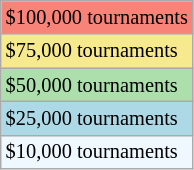<table class="wikitable" style="font-size:85%;">
<tr style="background:#f88379;">
<td>$100,000 tournaments</td>
</tr>
<tr style="background:#f7e98e;">
<td>$75,000 tournaments</td>
</tr>
<tr style="background:#addfad;">
<td>$50,000 tournaments</td>
</tr>
<tr style="background:lightblue;">
<td>$25,000 tournaments</td>
</tr>
<tr style="background:#f0f8ff;">
<td>$10,000 tournaments</td>
</tr>
</table>
